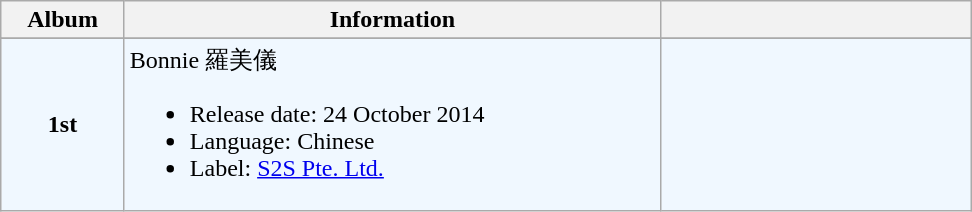<table class="wikitable">
<tr>
<th align="left" width="75px">Album</th>
<th align="left" width="350px">Information</th>
<th align="left" width="200px"></th>
</tr>
<tr>
</tr>
<tr bgcolor="#F0F8FF">
<td align="center"><strong>1st</strong></td>
<td align="left">Bonnie 羅美儀<br><ul><li>Release date: 24 October 2014</li><li>Language: Chinese</li><li>Label: <a href='#'>S2S Pte. Ltd.</a></li></ul></td>
<td align="center" style="font-size: 90%;"><br></td>
</tr>
</table>
